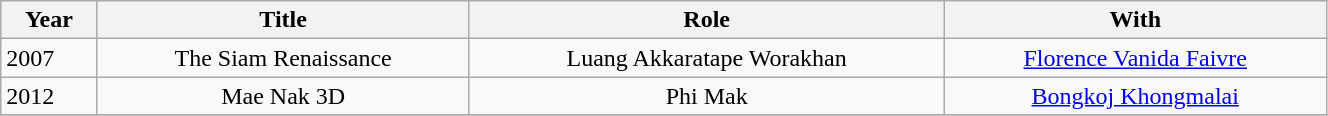<table class="wikitable" width="70%">
<tr>
<th>Year</th>
<th>Title</th>
<th>Role</th>
<th>With</th>
</tr>
<tr>
<td rowspan = "1">2007</td>
<td align="center">The Siam Renaissance</td>
<td align="center">Luang Akkaratape Worakhan</td>
<td align="center"><a href='#'>Florence Vanida Faivre</a></td>
</tr>
<tr>
<td rowspan = "1">2012</td>
<td align="center">Mae Nak 3D</td>
<td align="center">Phi Mak</td>
<td align="center"><a href='#'>Bongkoj Khongmalai</a></td>
</tr>
<tr>
</tr>
</table>
